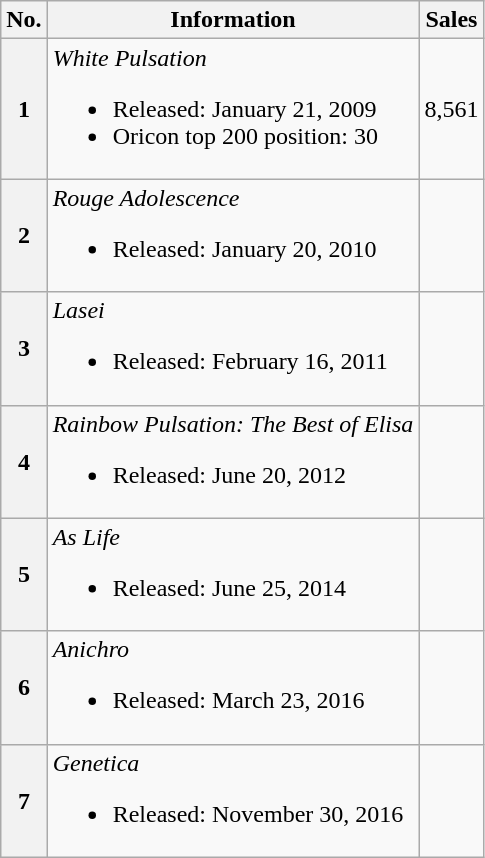<table class="wikitable">
<tr>
<th>No.</th>
<th>Information</th>
<th>Sales</th>
</tr>
<tr>
<th>1</th>
<td><em>White Pulsation</em><br><ul><li>Released: January 21, 2009</li><li>Oricon top 200 position: 30</li></ul></td>
<td>8,561</td>
</tr>
<tr>
<th>2</th>
<td><em>Rouge Adolescence</em><br><ul><li>Released: January 20, 2010</li></ul></td>
<td></td>
</tr>
<tr>
<th>3</th>
<td><em>Lasei</em><br><ul><li>Released: February 16, 2011</li></ul></td>
<td></td>
</tr>
<tr>
<th>4</th>
<td><em>Rainbow Pulsation: The Best of Elisa</em><br><ul><li>Released: June 20, 2012</li></ul></td>
<td></td>
</tr>
<tr>
<th>5</th>
<td><em>As Life</em><br><ul><li>Released: June 25, 2014</li></ul></td>
<td></td>
</tr>
<tr>
<th>6</th>
<td><em>Anichro</em><br><ul><li>Released: March 23, 2016</li></ul></td>
<td></td>
</tr>
<tr>
<th>7</th>
<td><em>Genetica</em><br><ul><li>Released: November 30, 2016</li></ul></td>
<td></td>
</tr>
</table>
